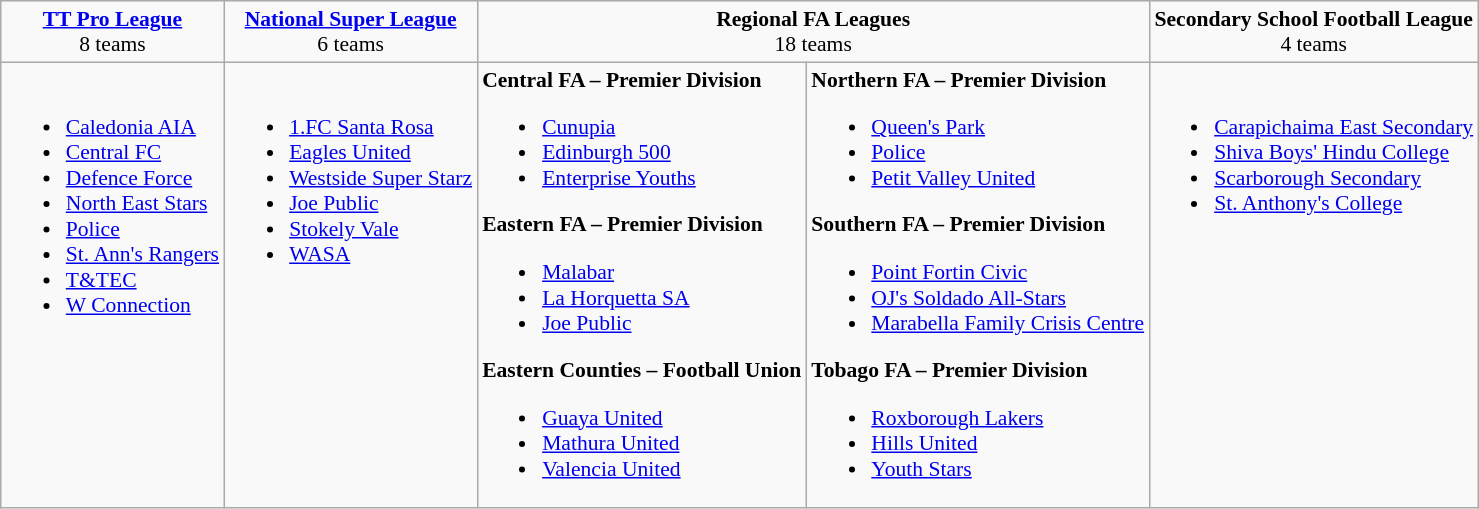<table class="wikitable" style="font-size:90%;">
<tr>
<td align="center"><strong><a href='#'>TT Pro League</a></strong><br>8 teams</td>
<td align="center"><strong><a href='#'>National Super League</a></strong><br>6 teams</td>
<td align="center" colspan="2"><strong>Regional FA Leagues</strong><br>18 teams</td>
<td align="center"><strong>Secondary School Football League</strong><br>4 teams</td>
</tr>
<tr valign="top">
<td><br><ul><li><a href='#'>Caledonia AIA</a></li><li><a href='#'>Central FC</a></li><li><a href='#'>Defence Force</a></li><li><a href='#'>North East Stars</a></li><li><a href='#'>Police</a></li><li><a href='#'>St. Ann's Rangers</a></li><li><a href='#'>T&TEC</a></li><li><a href='#'>W Connection</a></li></ul></td>
<td><br><ul><li><a href='#'>1.FC Santa Rosa</a></li><li><a href='#'>Eagles United</a></li><li><a href='#'>Westside Super Starz</a></li><li><a href='#'>Joe Public</a></li><li><a href='#'>Stokely Vale</a></li><li><a href='#'>WASA</a></li></ul></td>
<td><strong>Central FA – Premier Division</strong><br><ul><li><a href='#'>Cunupia</a></li><li><a href='#'>Edinburgh 500</a></li><li><a href='#'>Enterprise Youths</a></li></ul><strong>Eastern FA – Premier Division</strong><ul><li><a href='#'>Malabar</a></li><li><a href='#'>La Horquetta SA</a></li><li><a href='#'>Joe Public</a></li></ul><strong>Eastern Counties – Football Union</strong><ul><li><a href='#'>Guaya United</a></li><li><a href='#'>Mathura United</a></li><li><a href='#'>Valencia United</a></li></ul></td>
<td><strong>Northern FA – Premier Division</strong><br><ul><li><a href='#'>Queen's Park</a></li><li><a href='#'>Police</a></li><li><a href='#'>Petit Valley United</a></li></ul><strong>Southern FA – Premier Division</strong><ul><li><a href='#'>Point Fortin Civic</a></li><li><a href='#'>OJ's Soldado All-Stars</a></li><li><a href='#'>Marabella Family Crisis Centre</a></li></ul><strong>Tobago FA – Premier Division</strong><ul><li><a href='#'>Roxborough Lakers</a></li><li><a href='#'>Hills United</a></li><li><a href='#'>Youth Stars</a></li></ul></td>
<td><br><ul><li><a href='#'>Carapichaima East Secondary</a></li><li><a href='#'>Shiva Boys' Hindu College</a></li><li><a href='#'>Scarborough Secondary</a></li><li><a href='#'>St. Anthony's College</a></li></ul></td>
</tr>
</table>
